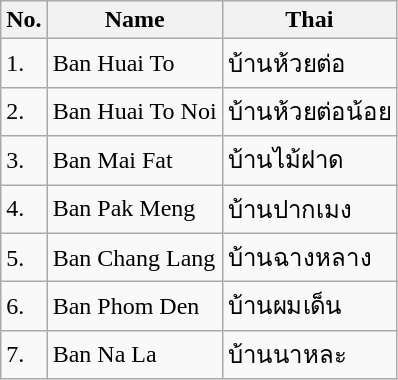<table class="wikitable sortable">
<tr>
<th>No.</th>
<th>Name</th>
<th>Thai</th>
</tr>
<tr>
<td>1.</td>
<td>Ban Huai To</td>
<td>บ้านห้วยต่อ</td>
</tr>
<tr>
<td>2.</td>
<td>Ban Huai To Noi</td>
<td>บ้านห้วยต่อน้อย</td>
</tr>
<tr>
<td>3.</td>
<td>Ban Mai Fat</td>
<td>บ้านไม้ฝาด</td>
</tr>
<tr>
<td>4.</td>
<td>Ban Pak Meng</td>
<td>บ้านปากเมง</td>
</tr>
<tr>
<td>5.</td>
<td>Ban Chang Lang</td>
<td>บ้านฉางหลาง</td>
</tr>
<tr>
<td>6.</td>
<td>Ban Phom Den</td>
<td>บ้านผมเด็น</td>
</tr>
<tr>
<td>7.</td>
<td>Ban Na La</td>
<td>บ้านนาหละ</td>
</tr>
</table>
